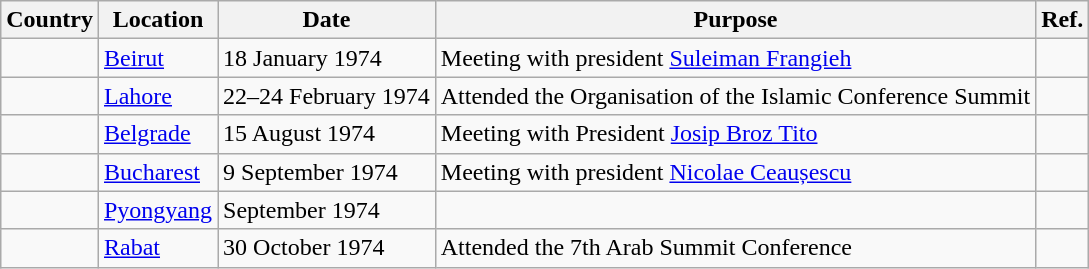<table class="wikitable">
<tr>
<th>Country</th>
<th>Location</th>
<th>Date</th>
<th>Purpose</th>
<th>Ref.</th>
</tr>
<tr>
<td></td>
<td><a href='#'>Beirut</a></td>
<td>18 January 1974</td>
<td>Meeting with president <a href='#'>Suleiman Frangieh</a></td>
<td></td>
</tr>
<tr>
<td></td>
<td><a href='#'>Lahore</a></td>
<td>22–24 February 1974</td>
<td>Attended the Organisation of the Islamic Conference Summit</td>
<td></td>
</tr>
<tr>
<td></td>
<td><a href='#'>Belgrade</a></td>
<td>15 August 1974</td>
<td>Meeting with President <a href='#'>Josip Broz Tito</a></td>
<td></td>
</tr>
<tr>
<td></td>
<td><a href='#'>Bucharest</a></td>
<td>9 September 1974</td>
<td>Meeting with president <a href='#'>Nicolae Ceaușescu</a></td>
<td></td>
</tr>
<tr>
<td></td>
<td><a href='#'>Pyongyang</a></td>
<td>September 1974</td>
<td></td>
<td></td>
</tr>
<tr>
<td></td>
<td><a href='#'>Rabat</a></td>
<td>30 October 1974</td>
<td>Attended the 7th Arab Summit Conference</td>
<td></td>
</tr>
</table>
